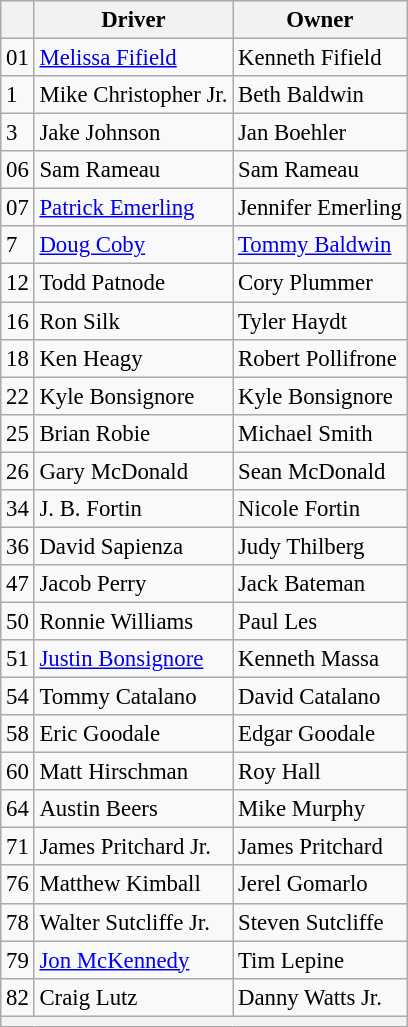<table class="wikitable" style="font-size:95%">
<tr>
<th></th>
<th>Driver</th>
<th>Owner</th>
</tr>
<tr>
<td>01</td>
<td><a href='#'>Melissa Fifield</a></td>
<td>Kenneth Fifield</td>
</tr>
<tr>
<td>1</td>
<td>Mike Christopher Jr.</td>
<td>Beth Baldwin</td>
</tr>
<tr>
<td>3</td>
<td>Jake Johnson</td>
<td>Jan Boehler</td>
</tr>
<tr>
<td>06</td>
<td>Sam Rameau</td>
<td>Sam Rameau</td>
</tr>
<tr>
<td>07</td>
<td><a href='#'>Patrick Emerling</a></td>
<td>Jennifer Emerling</td>
</tr>
<tr>
<td>7</td>
<td><a href='#'>Doug Coby</a></td>
<td><a href='#'>Tommy Baldwin</a></td>
</tr>
<tr>
<td>12</td>
<td>Todd Patnode</td>
<td>Cory Plummer</td>
</tr>
<tr>
<td>16</td>
<td>Ron Silk</td>
<td>Tyler Haydt</td>
</tr>
<tr>
<td>18</td>
<td>Ken Heagy</td>
<td>Robert Pollifrone</td>
</tr>
<tr>
<td>22</td>
<td>Kyle Bonsignore</td>
<td>Kyle Bonsignore</td>
</tr>
<tr>
<td>25</td>
<td>Brian Robie</td>
<td>Michael Smith</td>
</tr>
<tr>
<td>26</td>
<td>Gary McDonald</td>
<td>Sean McDonald</td>
</tr>
<tr>
<td>34</td>
<td>J. B. Fortin</td>
<td>Nicole Fortin</td>
</tr>
<tr>
<td>36</td>
<td>David Sapienza</td>
<td>Judy Thilberg</td>
</tr>
<tr>
<td>47</td>
<td>Jacob Perry</td>
<td>Jack Bateman</td>
</tr>
<tr>
<td>50</td>
<td>Ronnie Williams</td>
<td>Paul Les</td>
</tr>
<tr>
<td>51</td>
<td><a href='#'>Justin Bonsignore</a></td>
<td>Kenneth Massa</td>
</tr>
<tr>
<td>54</td>
<td>Tommy Catalano</td>
<td>David Catalano</td>
</tr>
<tr>
<td>58</td>
<td>Eric Goodale</td>
<td>Edgar Goodale</td>
</tr>
<tr>
<td>60</td>
<td>Matt Hirschman</td>
<td>Roy Hall</td>
</tr>
<tr>
<td>64</td>
<td>Austin Beers</td>
<td>Mike Murphy</td>
</tr>
<tr>
<td>71</td>
<td>James Pritchard Jr.</td>
<td>James Pritchard</td>
</tr>
<tr>
<td>76</td>
<td>Matthew Kimball</td>
<td>Jerel Gomarlo</td>
</tr>
<tr>
<td>78</td>
<td>Walter Sutcliffe Jr.</td>
<td>Steven Sutcliffe</td>
</tr>
<tr>
<td>79</td>
<td><a href='#'>Jon McKennedy</a></td>
<td>Tim Lepine</td>
</tr>
<tr>
<td>82</td>
<td>Craig Lutz</td>
<td>Danny Watts Jr.</td>
</tr>
<tr>
<th colspan="7"></th>
</tr>
</table>
